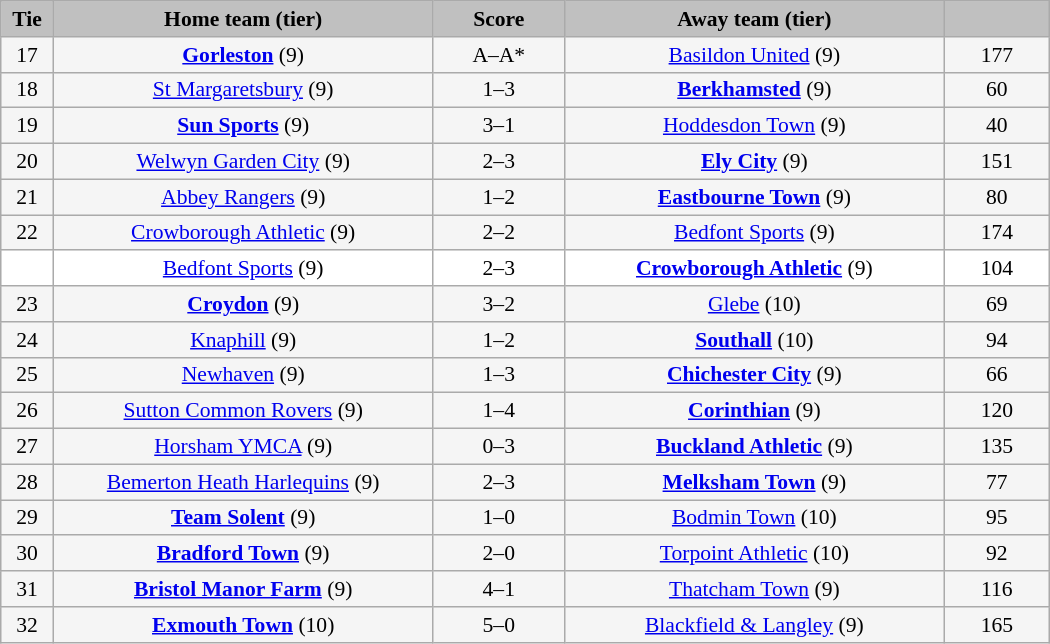<table class="wikitable" style="width: 700px; background:WhiteSmoke; text-align:center; font-size:90%">
<tr>
<td scope="col" style="width:  5.00%; background:silver;"><strong>Tie</strong></td>
<td scope="col" style="width: 36.25%; background:silver;"><strong>Home team (tier)</strong></td>
<td scope="col" style="width: 12.50%; background:silver;"><strong>Score</strong></td>
<td scope="col" style="width: 36.25%; background:silver;"><strong>Away team (tier)</strong></td>
<td scope="col" style="width: 10.00%; background:silver;"><strong></strong></td>
</tr>
<tr>
<td>17</td>
<td><strong><a href='#'>Gorleston</a></strong> (9)</td>
<td>A–A*</td>
<td><a href='#'>Basildon United</a> (9)</td>
<td>177</td>
</tr>
<tr>
<td>18</td>
<td><a href='#'>St Margaretsbury</a> (9)</td>
<td>1–3</td>
<td><strong><a href='#'>Berkhamsted</a></strong> (9)</td>
<td>60</td>
</tr>
<tr>
<td>19</td>
<td><strong><a href='#'>Sun Sports</a></strong> (9)</td>
<td>3–1</td>
<td><a href='#'>Hoddesdon Town</a> (9)</td>
<td>40</td>
</tr>
<tr>
<td>20</td>
<td><a href='#'>Welwyn Garden City</a> (9)</td>
<td>2–3</td>
<td><strong><a href='#'>Ely City</a></strong> (9)</td>
<td>151</td>
</tr>
<tr>
<td>21</td>
<td><a href='#'>Abbey Rangers</a> (9)</td>
<td>1–2</td>
<td><strong><a href='#'>Eastbourne Town</a></strong> (9)</td>
<td>80</td>
</tr>
<tr>
<td>22</td>
<td><a href='#'>Crowborough Athletic</a> (9)</td>
<td>2–2</td>
<td><a href='#'>Bedfont Sports</a> (9)</td>
<td>174</td>
</tr>
<tr style="background:white;">
<td><em></em></td>
<td><a href='#'>Bedfont Sports</a> (9)</td>
<td>2–3</td>
<td><strong><a href='#'>Crowborough Athletic</a></strong> (9)</td>
<td>104</td>
</tr>
<tr>
<td>23</td>
<td><strong><a href='#'>Croydon</a></strong> (9)</td>
<td>3–2</td>
<td><a href='#'>Glebe</a> (10)</td>
<td>69</td>
</tr>
<tr>
<td>24</td>
<td><a href='#'>Knaphill</a> (9)</td>
<td>1–2</td>
<td><strong><a href='#'>Southall</a></strong> (10)</td>
<td>94</td>
</tr>
<tr>
<td>25</td>
<td><a href='#'>Newhaven</a> (9)</td>
<td>1–3</td>
<td><strong><a href='#'>Chichester City</a></strong> (9)</td>
<td>66</td>
</tr>
<tr>
<td>26</td>
<td><a href='#'>Sutton Common Rovers</a> (9)</td>
<td>1–4</td>
<td><strong><a href='#'>Corinthian</a></strong> (9)</td>
<td>120</td>
</tr>
<tr>
<td>27</td>
<td><a href='#'>Horsham YMCA</a> (9)</td>
<td>0–3</td>
<td><strong><a href='#'>Buckland Athletic</a></strong> (9)</td>
<td>135</td>
</tr>
<tr>
<td>28</td>
<td><a href='#'>Bemerton Heath Harlequins</a> (9)</td>
<td>2–3</td>
<td><strong><a href='#'>Melksham Town</a></strong> (9)</td>
<td>77</td>
</tr>
<tr>
<td>29</td>
<td><strong><a href='#'>Team Solent</a></strong> (9)</td>
<td>1–0</td>
<td><a href='#'>Bodmin Town</a> (10)</td>
<td>95</td>
</tr>
<tr>
<td>30</td>
<td><strong><a href='#'>Bradford Town</a></strong> (9)</td>
<td>2–0</td>
<td><a href='#'>Torpoint Athletic</a> (10)</td>
<td>92</td>
</tr>
<tr>
<td>31</td>
<td><strong><a href='#'>Bristol Manor Farm</a></strong> (9)</td>
<td>4–1</td>
<td><a href='#'>Thatcham Town</a> (9)</td>
<td>116</td>
</tr>
<tr>
<td>32</td>
<td><strong><a href='#'>Exmouth Town</a></strong> (10)</td>
<td>5–0</td>
<td><a href='#'>Blackfield & Langley</a> (9)</td>
<td>165</td>
</tr>
</table>
